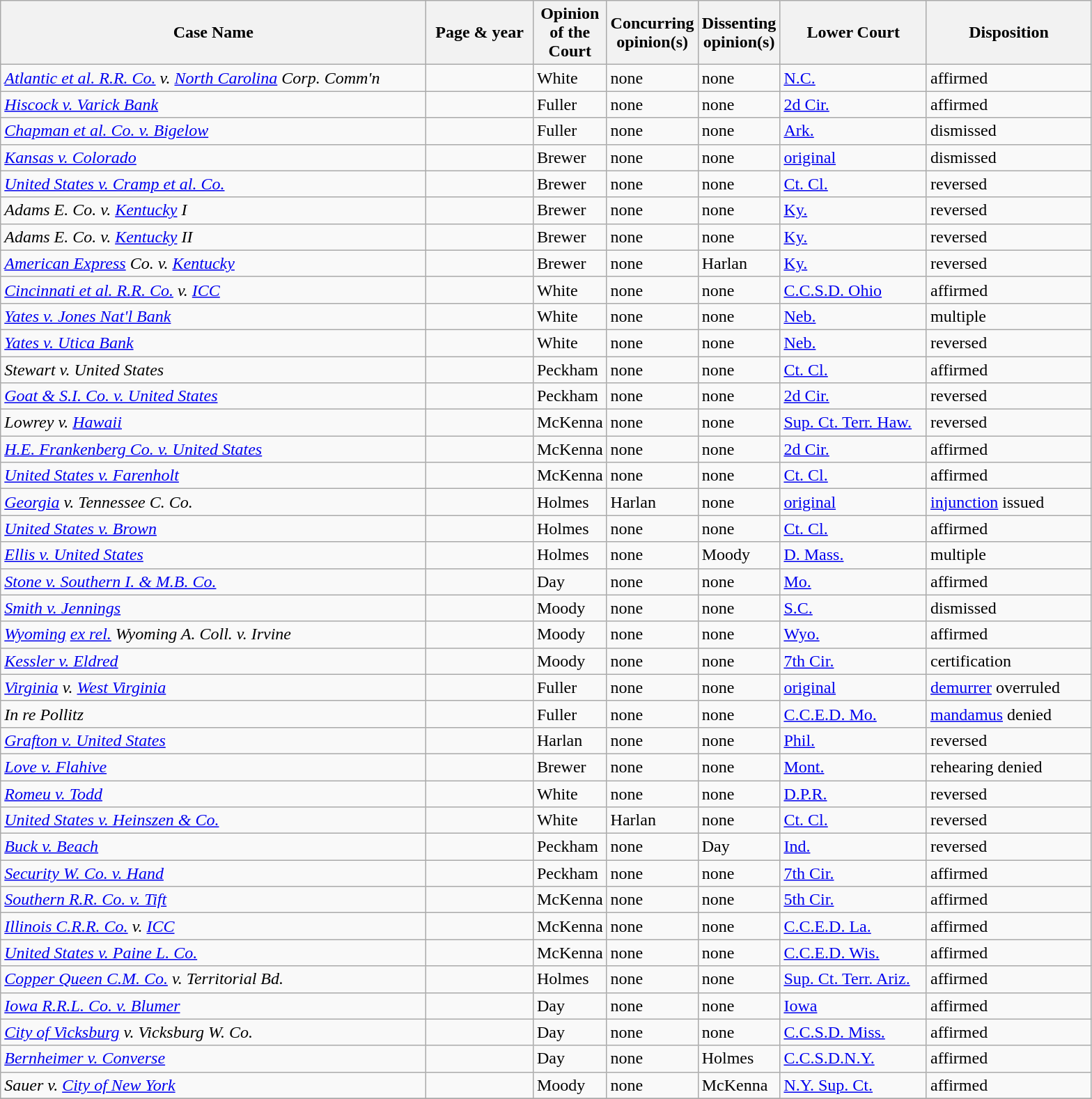<table class="wikitable sortable">
<tr>
<th scope="col" style="width: 400px;">Case Name</th>
<th scope="col" style="width: 95px;">Page & year</th>
<th scope="col" style="width: 10px;">Opinion of the Court</th>
<th scope="col" style="width: 10px;">Concurring opinion(s)</th>
<th scope="col" style="width: 10px;">Dissenting opinion(s)</th>
<th scope="col" style="width: 133px;">Lower Court</th>
<th scope="col" style="width: 150px;">Disposition</th>
</tr>
<tr>
<td><em><a href='#'>Atlantic et al. R.R. Co.</a> v. <a href='#'>North Carolina</a> Corp. Comm'n</em></td>
<td align="right"></td>
<td>White</td>
<td>none</td>
<td>none</td>
<td><a href='#'>N.C.</a></td>
<td>affirmed</td>
</tr>
<tr>
<td><em><a href='#'>Hiscock v. Varick Bank</a></em></td>
<td align="right"></td>
<td>Fuller</td>
<td>none</td>
<td>none</td>
<td><a href='#'>2d Cir.</a></td>
<td>affirmed</td>
</tr>
<tr>
<td><em><a href='#'>Chapman et al. Co. v. Bigelow</a></em></td>
<td align="right"></td>
<td>Fuller</td>
<td>none</td>
<td>none</td>
<td><a href='#'>Ark.</a></td>
<td>dismissed</td>
</tr>
<tr>
<td><em><a href='#'>Kansas v. Colorado</a></em></td>
<td align="right"></td>
<td>Brewer</td>
<td>none</td>
<td>none</td>
<td><a href='#'>original</a></td>
<td>dismissed</td>
</tr>
<tr>
<td><em><a href='#'>United States v. Cramp et al. Co.</a></em></td>
<td align="right"></td>
<td>Brewer</td>
<td>none</td>
<td>none</td>
<td><a href='#'>Ct. Cl.</a></td>
<td>reversed</td>
</tr>
<tr>
<td><em>Adams E. Co. v. <a href='#'>Kentucky</a> I</em></td>
<td align="right"></td>
<td>Brewer</td>
<td>none</td>
<td>none</td>
<td><a href='#'>Ky.</a></td>
<td>reversed</td>
</tr>
<tr>
<td><em>Adams E. Co. v. <a href='#'>Kentucky</a> II</em></td>
<td align="right"></td>
<td>Brewer</td>
<td>none</td>
<td>none</td>
<td><a href='#'>Ky.</a></td>
<td>reversed</td>
</tr>
<tr>
<td><em><a href='#'>American Express</a> Co. v. <a href='#'>Kentucky</a></em></td>
<td align="right"></td>
<td>Brewer</td>
<td>none</td>
<td>Harlan</td>
<td><a href='#'>Ky.</a></td>
<td>reversed</td>
</tr>
<tr>
<td><em><a href='#'>Cincinnati et al. R.R. Co.</a> v. <a href='#'>ICC</a></em></td>
<td align="right"></td>
<td>White</td>
<td>none</td>
<td>none</td>
<td><a href='#'>C.C.S.D. Ohio</a></td>
<td>affirmed</td>
</tr>
<tr>
<td><em><a href='#'>Yates v. Jones Nat'l Bank</a></em></td>
<td align="right"></td>
<td>White</td>
<td>none</td>
<td>none</td>
<td><a href='#'>Neb.</a></td>
<td>multiple</td>
</tr>
<tr>
<td><em><a href='#'>Yates v. Utica Bank</a></em></td>
<td align="right"></td>
<td>White</td>
<td>none</td>
<td>none</td>
<td><a href='#'>Neb.</a></td>
<td>reversed</td>
</tr>
<tr>
<td><em>Stewart v. United States</em></td>
<td align="right"></td>
<td>Peckham</td>
<td>none</td>
<td>none</td>
<td><a href='#'>Ct. Cl.</a></td>
<td>affirmed</td>
</tr>
<tr>
<td><em><a href='#'>Goat & S.I. Co. v. United States</a></em></td>
<td align="right"></td>
<td>Peckham</td>
<td>none</td>
<td>none</td>
<td><a href='#'>2d Cir.</a></td>
<td>reversed</td>
</tr>
<tr>
<td><em>Lowrey v. <a href='#'>Hawaii</a></em></td>
<td align="right"></td>
<td>McKenna</td>
<td>none</td>
<td>none</td>
<td><a href='#'>Sup. Ct. Terr. Haw.</a></td>
<td>reversed</td>
</tr>
<tr>
<td><em><a href='#'>H.E. Frankenberg Co. v. United States</a></em></td>
<td align="right"></td>
<td>McKenna</td>
<td>none</td>
<td>none</td>
<td><a href='#'>2d Cir.</a></td>
<td>affirmed</td>
</tr>
<tr>
<td><em><a href='#'>United States v. Farenholt</a></em></td>
<td align="right"></td>
<td>McKenna</td>
<td>none</td>
<td>none</td>
<td><a href='#'>Ct. Cl.</a></td>
<td>affirmed</td>
</tr>
<tr>
<td><em><a href='#'>Georgia</a> v. Tennessee C. Co.</em></td>
<td align="right"></td>
<td>Holmes</td>
<td>Harlan</td>
<td>none</td>
<td><a href='#'>original</a></td>
<td><a href='#'>injunction</a> issued</td>
</tr>
<tr>
<td><em><a href='#'>United States v. Brown</a></em></td>
<td align="right"></td>
<td>Holmes</td>
<td>none</td>
<td>none</td>
<td><a href='#'>Ct. Cl.</a></td>
<td>affirmed</td>
</tr>
<tr>
<td><em><a href='#'>Ellis v. United States</a></em></td>
<td align="right"></td>
<td>Holmes</td>
<td>none</td>
<td>Moody</td>
<td><a href='#'>D. Mass.</a></td>
<td>multiple</td>
</tr>
<tr>
<td><em><a href='#'>Stone v. Southern I. & M.B. Co.</a></em></td>
<td align="right"></td>
<td>Day</td>
<td>none</td>
<td>none</td>
<td><a href='#'>Mo.</a></td>
<td>affirmed</td>
</tr>
<tr>
<td><em><a href='#'>Smith v. Jennings</a></em></td>
<td align="right"></td>
<td>Moody</td>
<td>none</td>
<td>none</td>
<td><a href='#'>S.C.</a></td>
<td>dismissed</td>
</tr>
<tr>
<td><em><a href='#'>Wyoming</a> <a href='#'>ex rel.</a> Wyoming A. Coll. v. Irvine</em></td>
<td align="right"></td>
<td>Moody</td>
<td>none</td>
<td>none</td>
<td><a href='#'>Wyo.</a></td>
<td>affirmed</td>
</tr>
<tr>
<td><em><a href='#'>Kessler v. Eldred</a></em></td>
<td align="right"></td>
<td>Moody</td>
<td>none</td>
<td>none</td>
<td><a href='#'>7th Cir.</a></td>
<td>certification</td>
</tr>
<tr>
<td><em><a href='#'>Virginia</a> v. <a href='#'>West Virginia</a></em></td>
<td align="right"></td>
<td>Fuller</td>
<td>none</td>
<td>none</td>
<td><a href='#'>original</a></td>
<td><a href='#'>demurrer</a> overruled</td>
</tr>
<tr>
<td><em>In re Pollitz</em></td>
<td align="right"></td>
<td>Fuller</td>
<td>none</td>
<td>none</td>
<td><a href='#'>C.C.E.D. Mo.</a></td>
<td><a href='#'>mandamus</a> denied</td>
</tr>
<tr>
<td><em><a href='#'>Grafton v. United States</a></em></td>
<td align="right"></td>
<td>Harlan</td>
<td>none</td>
<td>none</td>
<td><a href='#'>Phil.</a></td>
<td>reversed</td>
</tr>
<tr>
<td><em><a href='#'>Love v. Flahive</a></em></td>
<td align="right"></td>
<td>Brewer</td>
<td>none</td>
<td>none</td>
<td><a href='#'>Mont.</a></td>
<td>rehearing denied</td>
</tr>
<tr>
<td><em><a href='#'>Romeu v. Todd</a></em></td>
<td align="right"></td>
<td>White</td>
<td>none</td>
<td>none</td>
<td><a href='#'>D.P.R.</a></td>
<td>reversed</td>
</tr>
<tr>
<td><em><a href='#'>United States v. Heinszen & Co.</a></em></td>
<td align="right"></td>
<td>White</td>
<td>Harlan</td>
<td>none</td>
<td><a href='#'>Ct. Cl.</a></td>
<td>reversed</td>
</tr>
<tr>
<td><em><a href='#'>Buck v. Beach</a></em></td>
<td align="right"></td>
<td>Peckham</td>
<td>none</td>
<td>Day</td>
<td><a href='#'>Ind.</a></td>
<td>reversed</td>
</tr>
<tr>
<td><em><a href='#'>Security W. Co. v. Hand</a></em></td>
<td align="right"></td>
<td>Peckham</td>
<td>none</td>
<td>none</td>
<td><a href='#'>7th Cir.</a></td>
<td>affirmed</td>
</tr>
<tr>
<td><em><a href='#'>Southern R.R. Co. v. Tift</a></em></td>
<td align="right"></td>
<td>McKenna</td>
<td>none</td>
<td>none</td>
<td><a href='#'>5th Cir.</a></td>
<td>affirmed</td>
</tr>
<tr>
<td><em><a href='#'>Illinois C.R.R. Co.</a> v. <a href='#'>ICC</a></em></td>
<td align="right"></td>
<td>McKenna</td>
<td>none</td>
<td>none</td>
<td><a href='#'>C.C.E.D. La.</a></td>
<td>affirmed</td>
</tr>
<tr>
<td><em><a href='#'>United States v. Paine L. Co.</a></em></td>
<td align="right"></td>
<td>McKenna</td>
<td>none</td>
<td>none</td>
<td><a href='#'>C.C.E.D. Wis.</a></td>
<td>affirmed</td>
</tr>
<tr>
<td><em><a href='#'>Copper Queen C.M. Co.</a> v. Territorial Bd.</em></td>
<td align="right"></td>
<td>Holmes</td>
<td>none</td>
<td>none</td>
<td><a href='#'>Sup. Ct. Terr. Ariz.</a></td>
<td>affirmed</td>
</tr>
<tr>
<td><em><a href='#'>Iowa R.R.L. Co. v. Blumer</a></em></td>
<td align="right"></td>
<td>Day</td>
<td>none</td>
<td>none</td>
<td><a href='#'>Iowa</a></td>
<td>affirmed</td>
</tr>
<tr>
<td><em><a href='#'>City of Vicksburg</a> v. Vicksburg W. Co.</em></td>
<td align="right"></td>
<td>Day</td>
<td>none</td>
<td>none</td>
<td><a href='#'>C.C.S.D. Miss.</a></td>
<td>affirmed</td>
</tr>
<tr>
<td><em><a href='#'>Bernheimer v. Converse</a></em></td>
<td align="right"></td>
<td>Day</td>
<td>none</td>
<td>Holmes</td>
<td><a href='#'>C.C.S.D.N.Y.</a></td>
<td>affirmed</td>
</tr>
<tr>
<td><em>Sauer v. <a href='#'>City of New York</a></em></td>
<td align="right"></td>
<td>Moody</td>
<td>none</td>
<td>McKenna</td>
<td><a href='#'>N.Y. Sup. Ct.</a></td>
<td>affirmed</td>
</tr>
<tr>
</tr>
</table>
